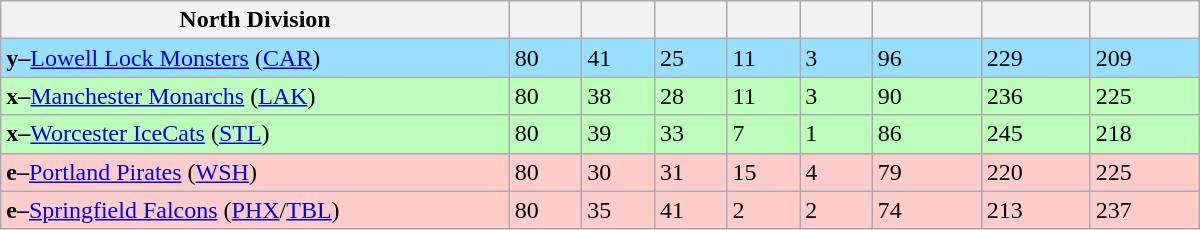<table class="wikitable" style="width:50em">
<tr>
<th width="35%">North Division</th>
<th width="5%"></th>
<th width="5%"></th>
<th width="5%"></th>
<th width="5%"></th>
<th width="5%"></th>
<th width="7.5%"></th>
<th width="7.5%"></th>
<th width="7.5%"></th>
</tr>
<tr bgcolor="#97DEFF">
<td><strong>y–</strong><a href='#'>Lowell Lock Monsters</a> (<a href='#'>CAR</a>)</td>
<td>80</td>
<td>41</td>
<td>25</td>
<td>11</td>
<td>3</td>
<td>96</td>
<td>229</td>
<td>209</td>
</tr>
<tr bgcolor="#bbffbb">
<td><strong>x–</strong><a href='#'>Manchester Monarchs</a> (<a href='#'>LAK</a>)</td>
<td>80</td>
<td>38</td>
<td>28</td>
<td>11</td>
<td>3</td>
<td>90</td>
<td>236</td>
<td>225</td>
</tr>
<tr bgcolor="#bbffbb">
<td><strong>x–</strong><a href='#'>Worcester IceCats</a> (<a href='#'>STL</a>)</td>
<td>80</td>
<td>39</td>
<td>33</td>
<td>7</td>
<td>1</td>
<td>86</td>
<td>245</td>
<td>218</td>
</tr>
<tr bgcolor="#ffcccc">
<td><strong>e–</strong><a href='#'>Portland Pirates</a> (<a href='#'>WSH</a>)</td>
<td>80</td>
<td>30</td>
<td>31</td>
<td>15</td>
<td>4</td>
<td>79</td>
<td>220</td>
<td>225</td>
</tr>
<tr bgcolor="#ffcccc">
<td><strong>e–</strong><a href='#'>Springfield Falcons</a> (<a href='#'>PHX</a>/<a href='#'>TBL</a>)</td>
<td>80</td>
<td>35</td>
<td>41</td>
<td>2</td>
<td>2</td>
<td>74</td>
<td>213</td>
<td>237</td>
</tr>
</table>
